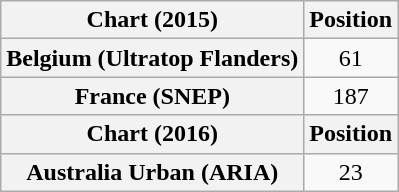<table class="wikitable plainrowheaders" style="text-align:center;">
<tr>
<th scope="col">Chart (2015)</th>
<th scope="col">Position</th>
</tr>
<tr>
<th scope="row">Belgium (Ultratop Flanders)</th>
<td>61</td>
</tr>
<tr>
<th scope="row">France (SNEP)</th>
<td>187</td>
</tr>
<tr>
<th scope="col">Chart (2016)</th>
<th scope="col">Position</th>
</tr>
<tr>
<th scope="row">Australia Urban (ARIA)</th>
<td>23</td>
</tr>
</table>
